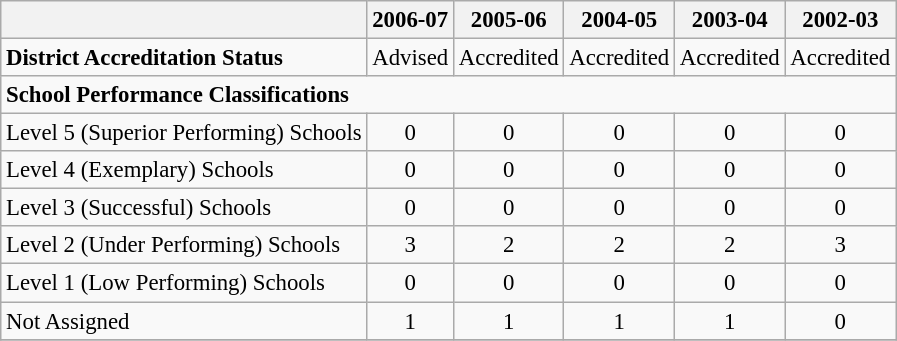<table class="wikitable" style="font-size: 95%;">
<tr>
<th></th>
<th>2006-07</th>
<th>2005-06</th>
<th>2004-05</th>
<th>2003-04</th>
<th>2002-03</th>
</tr>
<tr>
<td align="left"><strong>District Accreditation Status</strong></td>
<td align="center">Advised</td>
<td align="center">Accredited</td>
<td align="center">Accredited</td>
<td align="center">Accredited</td>
<td align="center">Accredited</td>
</tr>
<tr>
<td align="left" colspan="6"><strong>School Performance Classifications</strong></td>
</tr>
<tr>
<td align="left">Level 5 (Superior Performing) Schools</td>
<td align="center">0</td>
<td align="center">0</td>
<td align="center">0</td>
<td align="center">0</td>
<td align="center">0</td>
</tr>
<tr>
<td align="left">Level 4 (Exemplary) Schools</td>
<td align="center">0</td>
<td align="center">0</td>
<td align="center">0</td>
<td align="center">0</td>
<td align="center">0</td>
</tr>
<tr>
<td align="left">Level 3 (Successful) Schools</td>
<td align="center">0</td>
<td align="center">0</td>
<td align="center">0</td>
<td align="center">0</td>
<td align="center">0</td>
</tr>
<tr>
<td align="left">Level 2 (Under Performing) Schools</td>
<td align="center">3</td>
<td align="center">2</td>
<td align="center">2</td>
<td align="center">2</td>
<td align="center">3</td>
</tr>
<tr>
<td align="left">Level 1 (Low Performing) Schools</td>
<td align="center">0</td>
<td align="center">0</td>
<td align="center">0</td>
<td align="center">0</td>
<td align="center">0</td>
</tr>
<tr>
<td align="left">Not Assigned</td>
<td align="center">1</td>
<td align="center">1</td>
<td align="center">1</td>
<td align="center">1</td>
<td align="center">0</td>
</tr>
<tr>
</tr>
</table>
